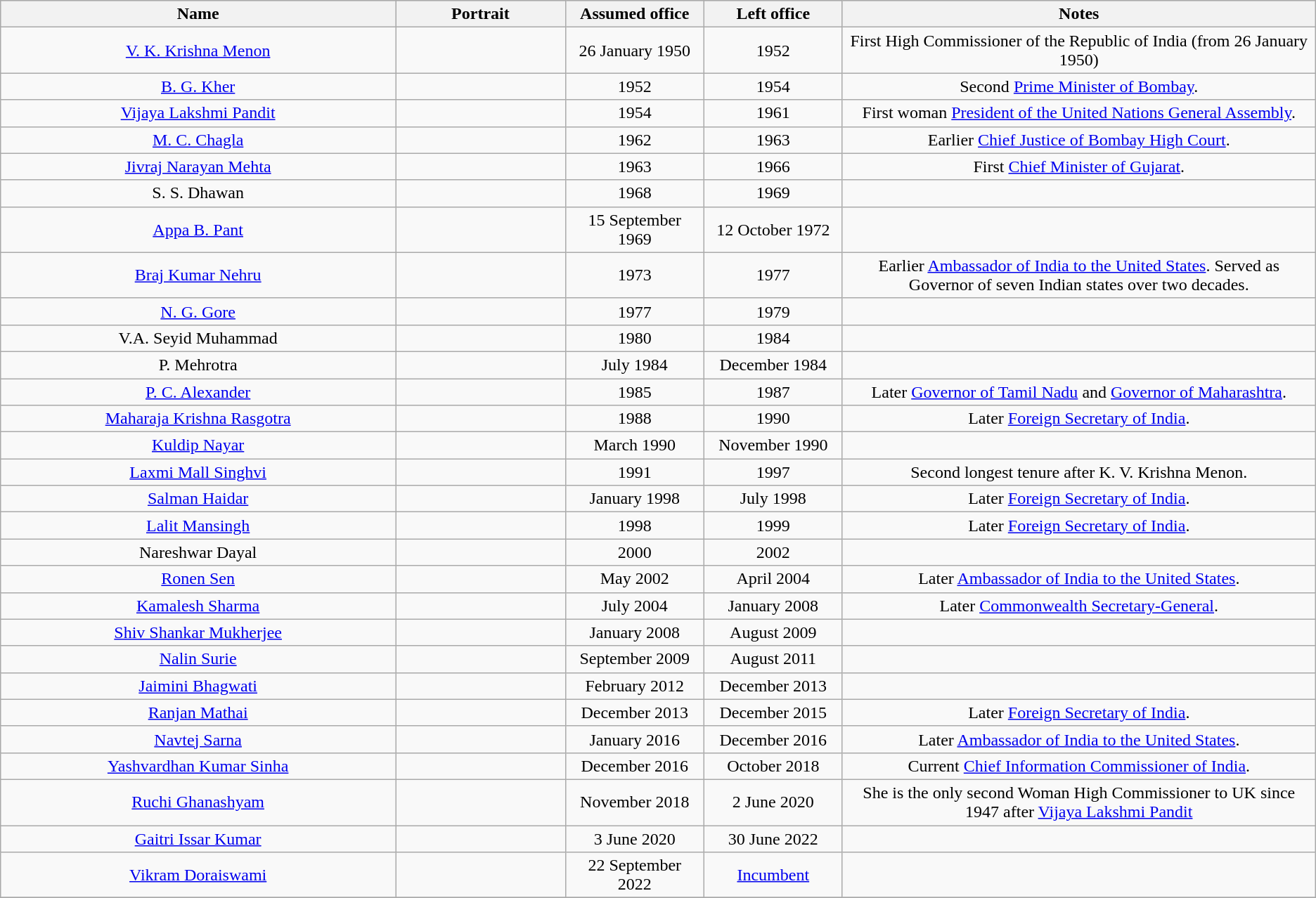<table class="wikitable" style="text-align:center">
<tr style="background:#cccccc">
<th scope="col" style="width: 500px;">Name</th>
<th scope="col" style="width: 200px;">Portrait</th>
<th scope="col" style="width: 150px;">Assumed office</th>
<th scope="col" style="width: 150px;">Left office</th>
<th scope="col" style="width: 600px;">Notes</th>
</tr>
<tr>
<td><a href='#'>V. K. Krishna Menon</a></td>
<td></td>
<td>26 January 1950</td>
<td>1952</td>
<td>First High Commissioner of the Republic of India (from 26 January 1950)</td>
</tr>
<tr>
<td><a href='#'>B. G. Kher</a></td>
<td></td>
<td>1952</td>
<td>1954</td>
<td>Second <a href='#'>Prime Minister of Bombay</a>.</td>
</tr>
<tr>
<td><a href='#'>Vijaya Lakshmi Pandit</a></td>
<td></td>
<td>1954</td>
<td>1961</td>
<td>First woman <a href='#'>President of the United Nations General Assembly</a>.</td>
</tr>
<tr>
<td><a href='#'>M. C. Chagla</a></td>
<td></td>
<td>1962</td>
<td>1963</td>
<td>Earlier <a href='#'>Chief Justice of Bombay High Court</a>.</td>
</tr>
<tr>
<td><a href='#'>Jivraj Narayan Mehta</a></td>
<td></td>
<td>1963</td>
<td>1966</td>
<td>First <a href='#'>Chief Minister of Gujarat</a>.</td>
</tr>
<tr>
<td>S. S. Dhawan</td>
<td></td>
<td>1968</td>
<td>1969</td>
<td></td>
</tr>
<tr>
<td><a href='#'>Appa B. Pant</a></td>
<td></td>
<td>15 September 1969</td>
<td>12 October 1972</td>
<td></td>
</tr>
<tr>
<td><a href='#'>Braj Kumar Nehru</a></td>
<td></td>
<td>1973</td>
<td>1977</td>
<td>Earlier <a href='#'>Ambassador of India to the United States</a>. Served as Governor of seven Indian states over two decades.</td>
</tr>
<tr>
<td><a href='#'>N. G. Gore</a></td>
<td></td>
<td>1977</td>
<td>1979</td>
<td></td>
</tr>
<tr>
<td>V.A. Seyid Muhammad</td>
<td></td>
<td>1980</td>
<td>1984</td>
<td></td>
</tr>
<tr>
<td>P. Mehrotra</td>
<td></td>
<td>July 1984</td>
<td>December 1984</td>
<td></td>
</tr>
<tr>
<td><a href='#'>P. C. Alexander</a></td>
<td></td>
<td>1985</td>
<td>1987</td>
<td>Later <a href='#'>Governor of Tamil Nadu</a> and <a href='#'>Governor of Maharashtra</a>.</td>
</tr>
<tr>
<td><a href='#'>Maharaja Krishna Rasgotra</a></td>
<td></td>
<td>1988</td>
<td>1990</td>
<td>Later <a href='#'>Foreign Secretary of India</a>.</td>
</tr>
<tr>
<td><a href='#'>Kuldip Nayar</a></td>
<td></td>
<td>March 1990</td>
<td>November 1990</td>
<td></td>
</tr>
<tr>
<td><a href='#'>Laxmi Mall Singhvi</a></td>
<td></td>
<td>1991</td>
<td>1997</td>
<td>Second longest tenure after K. V. Krishna Menon.</td>
</tr>
<tr>
<td><a href='#'>Salman Haidar</a></td>
<td></td>
<td>January 1998</td>
<td>July 1998</td>
<td>Later <a href='#'>Foreign Secretary of India</a>.</td>
</tr>
<tr>
<td><a href='#'>Lalit Mansingh</a></td>
<td></td>
<td>1998</td>
<td>1999</td>
<td>Later <a href='#'>Foreign Secretary of India</a>.</td>
</tr>
<tr>
<td>Nareshwar Dayal</td>
<td></td>
<td>2000</td>
<td>2002</td>
<td></td>
</tr>
<tr>
<td><a href='#'>Ronen Sen</a></td>
<td></td>
<td>May 2002</td>
<td>April 2004</td>
<td>Later <a href='#'>Ambassador of India to the United States</a>.</td>
</tr>
<tr>
<td><a href='#'>Kamalesh Sharma</a></td>
<td></td>
<td>July 2004</td>
<td>January 2008</td>
<td>Later <a href='#'>Commonwealth Secretary-General</a>.</td>
</tr>
<tr>
<td><a href='#'>Shiv Shankar Mukherjee</a></td>
<td></td>
<td>January 2008</td>
<td>August 2009</td>
<td></td>
</tr>
<tr>
<td><a href='#'>Nalin Surie</a></td>
<td></td>
<td>September 2009</td>
<td>August 2011</td>
<td></td>
</tr>
<tr>
<td><a href='#'>Jaimini Bhagwati</a></td>
<td></td>
<td>February 2012</td>
<td>December 2013</td>
<td></td>
</tr>
<tr>
<td><a href='#'>Ranjan Mathai</a></td>
<td></td>
<td>December 2013</td>
<td>December 2015</td>
<td>Later <a href='#'>Foreign Secretary of India</a>.</td>
</tr>
<tr>
<td><a href='#'>Navtej Sarna</a></td>
<td></td>
<td>January 2016</td>
<td>December 2016</td>
<td>Later <a href='#'>Ambassador of India to the United States</a>.</td>
</tr>
<tr>
<td><a href='#'>Yashvardhan Kumar Sinha</a></td>
<td></td>
<td>December 2016</td>
<td>October 2018</td>
<td>Current <a href='#'>Chief Information Commissioner of India</a>.</td>
</tr>
<tr>
<td><a href='#'>Ruchi Ghanashyam</a></td>
<td></td>
<td>November 2018</td>
<td>2 June 2020</td>
<td>She is the only second Woman High Commissioner to UK since 1947 after <a href='#'>Vijaya Lakshmi Pandit</a></td>
</tr>
<tr>
<td><a href='#'>Gaitri Issar Kumar</a></td>
<td></td>
<td>3 June 2020</td>
<td>30 June 2022</td>
<td></td>
</tr>
<tr>
<td><a href='#'>Vikram Doraiswami</a></td>
<td></td>
<td>22 September 2022</td>
<td><a href='#'>Incumbent</a></td>
<td></td>
</tr>
<tr>
</tr>
</table>
